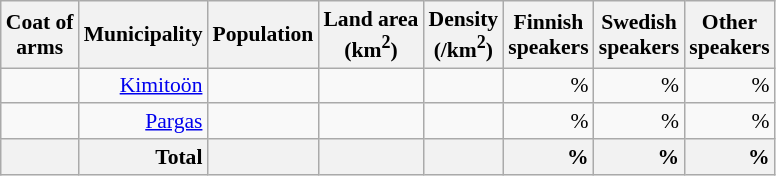<table class="wikitable sortable" style="font-size: 90%; text-align: right; line-height: normal">
<tr>
<th class="unsortable">Coat of<br>arms</th>
<th>Municipality</th>
<th>Population</th>
<th>Land area<br>(km<sup>2</sup>)</th>
<th>Density<br>(/km<sup>2</sup>)</th>
<th>Finnish<br>speakers</th>
<th>Swedish<br>speakers</th>
<th>Other<br>speakers</th>
</tr>
<tr>
<td></td>
<td><a href='#'>Kimitoön</a></td>
<td></td>
<td></td>
<td></td>
<td> %</td>
<td> %</td>
<td> %</td>
</tr>
<tr>
<td></td>
<td><a href='#'>Pargas</a></td>
<td></td>
<td></td>
<td></td>
<td> %</td>
<td> %</td>
<td> %</td>
</tr>
<tr>
<th></th>
<th + style=text-align:right><strong>Total</strong></th>
<th + style=text-align:right></th>
<th + style=text-align:right></th>
<th + style=text-align:right></th>
<th !+ style=text-align:right> %</th>
<th !+ style=text-align:right> %</th>
<th !+ style=text-align:right> %</th>
</tr>
</table>
